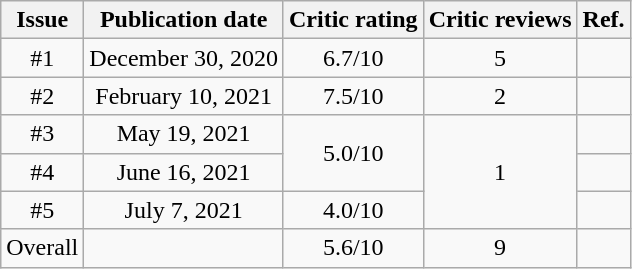<table class="wikitable" style="text-align: center;">
<tr>
<th>Issue</th>
<th>Publication date</th>
<th>Critic rating</th>
<th>Critic reviews</th>
<th>Ref.</th>
</tr>
<tr>
<td>#1</td>
<td>December 30, 2020</td>
<td>6.7/10</td>
<td>5</td>
<td></td>
</tr>
<tr>
<td>#2</td>
<td>February 10, 2021</td>
<td>7.5/10</td>
<td>2</td>
<td></td>
</tr>
<tr>
<td>#3</td>
<td>May 19, 2021</td>
<td rowspan="2">5.0/10</td>
<td rowspan="3">1</td>
<td></td>
</tr>
<tr>
<td>#4</td>
<td>June 16, 2021</td>
<td></td>
</tr>
<tr>
<td>#5</td>
<td>July 7, 2021</td>
<td>4.0/10</td>
<td></td>
</tr>
<tr>
<td>Overall</td>
<td></td>
<td>5.6/10</td>
<td>9</td>
<td></td>
</tr>
</table>
